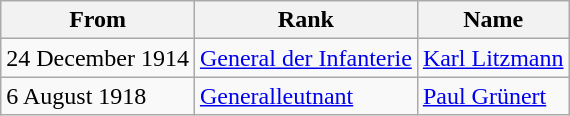<table class="wikitable">
<tr>
<th>From</th>
<th>Rank</th>
<th>Name</th>
</tr>
<tr>
<td>24 December 1914</td>
<td><a href='#'>General der Infanterie</a></td>
<td><a href='#'>Karl Litzmann</a></td>
</tr>
<tr>
<td>6 August 1918</td>
<td><a href='#'>Generalleutnant</a></td>
<td><a href='#'>Paul Grünert</a></td>
</tr>
</table>
